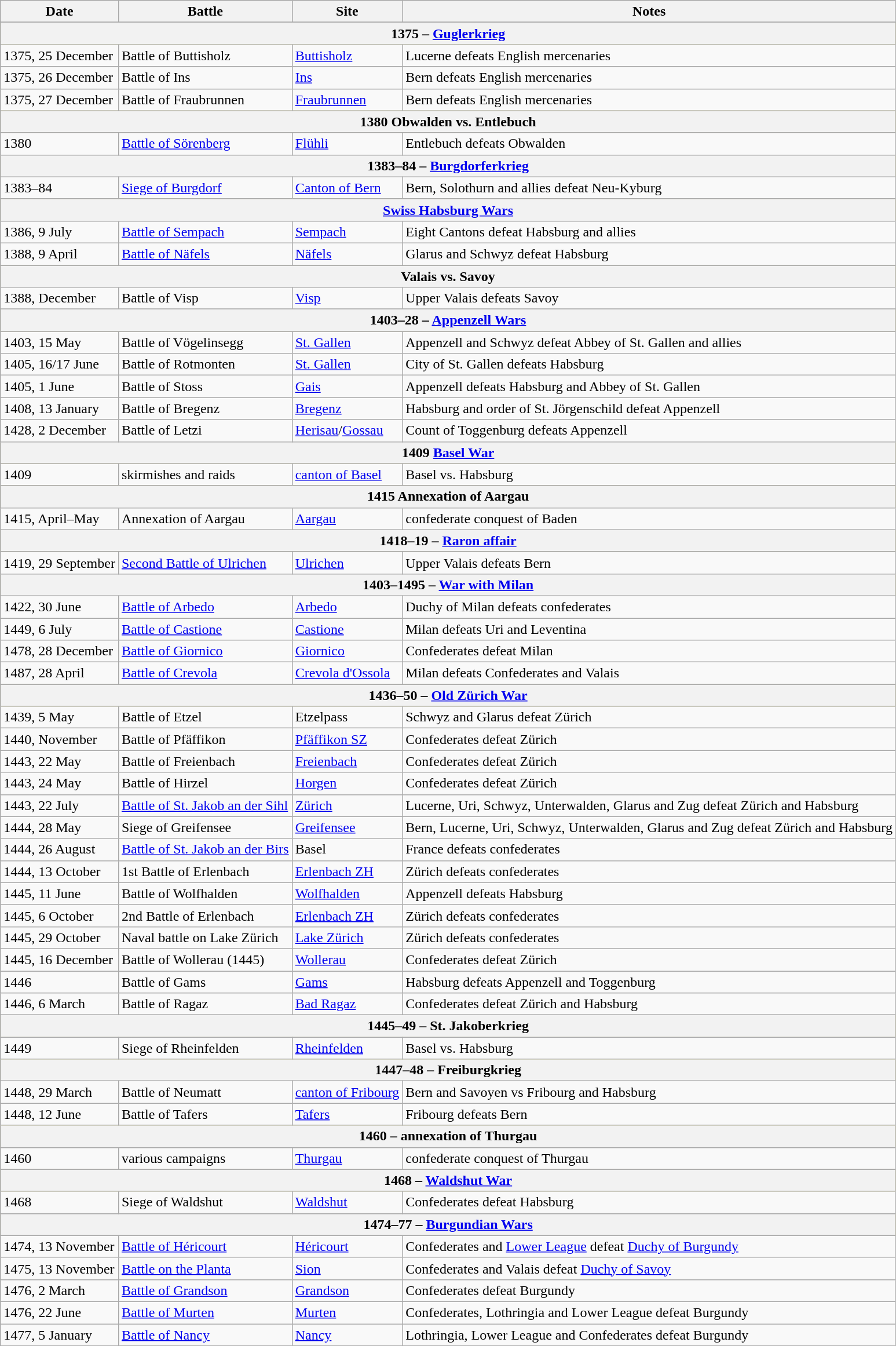<table class="wikitable">
<tr>
<th>Date</th>
<th>Battle</th>
<th>Site</th>
<th>Notes</th>
</tr>
<tr>
</tr>
<tr valign="top" style="background:#FFF68F;">
<th bgcolor="#FFD39B" colspan="4" align="left">1375 – <a href='#'>Guglerkrieg</a></th>
</tr>
<tr valign="top">
<td>1375, 25 December</td>
<td>Battle of Buttisholz</td>
<td><a href='#'>Buttisholz</a></td>
<td>Lucerne defeats English mercenaries</td>
</tr>
<tr valign="top">
<td>1375, 26 December</td>
<td>Battle of Ins</td>
<td><a href='#'>Ins</a></td>
<td>Bern defeats English mercenaries</td>
</tr>
<tr valign="top">
<td>1375, 27 December</td>
<td>Battle of Fraubrunnen</td>
<td><a href='#'>Fraubrunnen</a></td>
<td>Bern defeats English mercenaries</td>
</tr>
<tr valign="top" style="background:#FFF68F;">
<th bgcolor="#FFD39B" colspan="4" align="left">1380 Obwalden vs.  Entlebuch</th>
</tr>
<tr valign="top">
<td>1380</td>
<td><a href='#'>Battle of Sörenberg</a></td>
<td><a href='#'>Flühli</a></td>
<td>Entlebuch defeats Obwalden</td>
</tr>
<tr valign="top" style="background:#FFF68F;">
<th bgcolor="#FFD39B" colspan="4" align="left">1383–84 – <a href='#'>Burgdorferkrieg</a></th>
</tr>
<tr valign="top">
<td>1383–84</td>
<td><a href='#'>Siege of Burgdorf</a></td>
<td><a href='#'>Canton of Bern</a></td>
<td>Bern, Solothurn and allies defeat Neu-Kyburg</td>
</tr>
<tr valign="top" style="background:#FFF68F;">
<th bgcolor="#FFD39B" colspan="4" align="left"><a href='#'>Swiss Habsburg Wars</a></th>
</tr>
<tr valign="top">
<td>1386, 9 July</td>
<td><a href='#'>Battle of Sempach</a></td>
<td><a href='#'>Sempach</a></td>
<td>Eight Cantons defeat Habsburg and allies</td>
</tr>
<tr valign="top">
<td>1388, 9 April</td>
<td><a href='#'>Battle of Näfels</a></td>
<td><a href='#'>Näfels</a></td>
<td>Glarus and Schwyz defeat Habsburg</td>
</tr>
<tr valign="top" style="background:#FFF68F;">
<th bgcolor="#FFD39B" colspan="4" align="left">Valais vs. Savoy</th>
</tr>
<tr valign="top">
<td>1388, December</td>
<td>Battle of Visp</td>
<td><a href='#'>Visp</a></td>
<td>Upper Valais defeats Savoy</td>
</tr>
<tr>
</tr>
<tr valign="top" style="background:#FFF68F;">
<th bgcolor="#FFD39B" colspan="4" align="left">1403–28 – <a href='#'>Appenzell Wars</a></th>
</tr>
<tr valign="top">
<td>1403, 15 May</td>
<td>Battle of Vögelinsegg</td>
<td><a href='#'>St. Gallen</a></td>
<td>Appenzell and Schwyz defeat Abbey of St. Gallen and allies</td>
</tr>
<tr valign="top">
<td>1405, 16/17 June</td>
<td>Battle of Rotmonten</td>
<td><a href='#'>St. Gallen</a></td>
<td>City of St. Gallen defeats Habsburg</td>
</tr>
<tr valign="top">
<td>1405, 1 June</td>
<td>Battle of Stoss</td>
<td><a href='#'>Gais</a></td>
<td>Appenzell defeats Habsburg and Abbey of St. Gallen</td>
</tr>
<tr valign="top">
<td>1408, 13 January</td>
<td>Battle of Bregenz</td>
<td><a href='#'>Bregenz</a></td>
<td>Habsburg and order of St. Jörgenschild defeat Appenzell</td>
</tr>
<tr valign="top">
<td>1428, 2 December</td>
<td>Battle of Letzi</td>
<td><a href='#'>Herisau</a>/<a href='#'>Gossau</a></td>
<td>Count of Toggenburg defeats Appenzell</td>
</tr>
<tr valign="top" style="background:#FFF68F;">
<th bgcolor="#FFD39B" colspan="4" align="left">1409 <a href='#'>Basel War</a></th>
</tr>
<tr valign="top">
<td>1409</td>
<td>skirmishes and raids</td>
<td><a href='#'>canton of Basel</a></td>
<td>Basel vs. Habsburg</td>
</tr>
<tr valign="top" style="background:#FFF68F;">
<th bgcolor="#FFD39B" colspan="4" align="left">1415 Annexation of Aargau</th>
</tr>
<tr valign="top">
<td>1415, April–May</td>
<td>Annexation of Aargau</td>
<td><a href='#'>Aargau</a></td>
<td>confederate conquest of Baden</td>
</tr>
<tr valign="top" style="background:#FFF68F;">
<th bgcolor="#FFD39B" colspan="4" align="left">1418–19 – <a href='#'>Raron affair</a></th>
</tr>
<tr valign="top">
<td>1419, 29 September</td>
<td><a href='#'>Second Battle of Ulrichen</a></td>
<td><a href='#'>Ulrichen</a></td>
<td>Upper Valais defeats Bern</td>
</tr>
<tr valign="top" style="background:#FFF68F;">
<th bgcolor="#FFD39B" colspan="4" align="left">1403–1495 – <a href='#'>War with Milan</a></th>
</tr>
<tr valign="top">
<td>1422, 30 June</td>
<td><a href='#'>Battle of Arbedo</a></td>
<td><a href='#'>Arbedo</a></td>
<td>Duchy of Milan defeats confederates</td>
</tr>
<tr valign="top">
<td>1449, 6 July</td>
<td><a href='#'>Battle of Castione</a></td>
<td><a href='#'>Castione</a></td>
<td>Milan defeats Uri and Leventina</td>
</tr>
<tr valign="top">
<td>1478, 28 December</td>
<td><a href='#'>Battle of Giornico</a></td>
<td><a href='#'>Giornico</a></td>
<td>Confederates defeat Milan</td>
</tr>
<tr valign="top">
<td>1487, 28 April</td>
<td><a href='#'>Battle of Crevola</a></td>
<td><a href='#'>Crevola d'Ossola</a></td>
<td>Milan defeats Confederates and Valais</td>
</tr>
<tr valign="top" style="background:#FFF68F;">
<th bgcolor="#FFD39B" colspan="4" align="left">1436–50 – <a href='#'>Old Zürich War</a></th>
</tr>
<tr valign="top">
<td>1439, 5 May</td>
<td>Battle of Etzel</td>
<td>Etzelpass</td>
<td>Schwyz and Glarus defeat Zürich</td>
</tr>
<tr valign="top">
<td>1440, November</td>
<td>Battle of Pfäffikon</td>
<td><a href='#'>Pfäffikon SZ</a></td>
<td>Confederates defeat Zürich</td>
</tr>
<tr valign="top">
<td>1443, 22 May</td>
<td>Battle of Freienbach</td>
<td><a href='#'>Freienbach</a></td>
<td>Confederates defeat Zürich</td>
</tr>
<tr valign="top">
<td>1443, 24 May</td>
<td>Battle of Hirzel</td>
<td><a href='#'>Horgen</a></td>
<td>Confederates defeat Zürich</td>
</tr>
<tr valign="top">
<td>1443, 22 July</td>
<td><a href='#'>Battle of St. Jakob an der Sihl</a></td>
<td><a href='#'>Zürich</a></td>
<td>Lucerne, Uri, Schwyz, Unterwalden, Glarus and Zug defeat Zürich and Habsburg</td>
</tr>
<tr valign="top">
<td>1444, 28 May</td>
<td>Siege of Greifensee</td>
<td><a href='#'>Greifensee</a></td>
<td>Bern, Lucerne, Uri, Schwyz, Unterwalden, Glarus and Zug defeat Zürich and Habsburg</td>
</tr>
<tr valign="top">
<td>1444, 26 August</td>
<td><a href='#'>Battle of St. Jakob an der Birs</a></td>
<td>Basel</td>
<td>France defeats confederates</td>
</tr>
<tr valign="top">
<td>1444, 13 October</td>
<td>1st Battle of Erlenbach</td>
<td><a href='#'>Erlenbach ZH</a></td>
<td>Zürich defeats confederates</td>
</tr>
<tr valign="top">
<td>1445, 11 June</td>
<td>Battle of Wolfhalden</td>
<td><a href='#'>Wolfhalden</a></td>
<td>Appenzell defeats Habsburg</td>
</tr>
<tr valign="top">
<td>1445, 6 October</td>
<td>2nd Battle of Erlenbach</td>
<td><a href='#'>Erlenbach ZH</a></td>
<td>Zürich defeats confederates</td>
</tr>
<tr valign="top">
<td>1445, 29 October</td>
<td>Naval battle on Lake Zürich</td>
<td><a href='#'>Lake Zürich</a></td>
<td>Zürich defeats confederates</td>
</tr>
<tr valign="top">
<td>1445, 16 December</td>
<td>Battle of Wollerau (1445)</td>
<td><a href='#'>Wollerau</a></td>
<td>Confederates defeat Zürich</td>
</tr>
<tr valign="top">
<td>1446</td>
<td>Battle of Gams</td>
<td><a href='#'>Gams</a></td>
<td>Habsburg defeats Appenzell and Toggenburg</td>
</tr>
<tr valign="top">
<td>1446, 6 March</td>
<td>Battle of Ragaz</td>
<td><a href='#'>Bad Ragaz</a></td>
<td>Confederates defeat Zürich and Habsburg</td>
</tr>
<tr valign="top" style="background:#FFF68F;">
<th bgcolor="#FFD39B" colspan="4" align="left">1445–49 – St. Jakoberkrieg</th>
</tr>
<tr valign="top">
<td>1449</td>
<td>Siege of Rheinfelden</td>
<td><a href='#'>Rheinfelden</a></td>
<td>Basel vs. Habsburg</td>
</tr>
<tr valign="top" style="background:#FFF68F;">
<th bgcolor="#FFD39B" colspan="4" align="left">1447–48 – Freiburgkrieg</th>
</tr>
<tr valign="top">
<td>1448, 29 March</td>
<td>Battle of Neumatt</td>
<td><a href='#'>canton of Fribourg</a></td>
<td>Bern and Savoyen vs Fribourg and Habsburg</td>
</tr>
<tr valign="top">
<td>1448, 12 June</td>
<td>Battle of Tafers</td>
<td><a href='#'>Tafers</a></td>
<td>Fribourg defeats Bern</td>
</tr>
<tr valign="top" style="background:#FFF68F;">
<th bgcolor="#FFD39B" colspan="4" align="left">1460 – annexation of Thurgau</th>
</tr>
<tr valign="top">
<td>1460</td>
<td>various campaigns</td>
<td><a href='#'>Thurgau</a></td>
<td>confederate conquest of Thurgau</td>
</tr>
<tr valign="top" style="background:#FFF68F;">
<th bgcolor="#FFD39B" colspan="4" align="left">1468 – <a href='#'>Waldshut War</a></th>
</tr>
<tr valign="top">
<td>1468</td>
<td>Siege of Waldshut</td>
<td><a href='#'>Waldshut</a></td>
<td>Confederates defeat Habsburg</td>
</tr>
<tr valign="top" style="background:#FFF68F;">
<th bgcolor="#FFD39B" colspan="4" align="left">1474–77 – <a href='#'>Burgundian Wars</a></th>
</tr>
<tr valign="top">
<td>1474, 13 November</td>
<td><a href='#'>Battle of Héricourt</a></td>
<td><a href='#'>Héricourt</a></td>
<td>Confederates and <a href='#'>Lower League</a> defeat <a href='#'>Duchy of Burgundy</a></td>
</tr>
<tr valign="top">
<td>1475, 13 November</td>
<td><a href='#'>Battle on the Planta</a></td>
<td><a href='#'>Sion</a></td>
<td>Confederates and Valais defeat <a href='#'>Duchy of Savoy</a></td>
</tr>
<tr valign="top">
<td>1476, 2 March</td>
<td><a href='#'>Battle of Grandson</a></td>
<td><a href='#'>Grandson</a></td>
<td>Confederates defeat Burgundy</td>
</tr>
<tr valign="top">
<td>1476, 22 June</td>
<td><a href='#'>Battle of Murten</a></td>
<td><a href='#'>Murten</a></td>
<td>Confederates, Lothringia and Lower League defeat Burgundy</td>
</tr>
<tr valign="top">
<td>1477, 5 January</td>
<td><a href='#'>Battle of Nancy</a></td>
<td><a href='#'>Nancy</a></td>
<td>Lothringia, Lower League and Confederates defeat Burgundy</td>
</tr>
</table>
